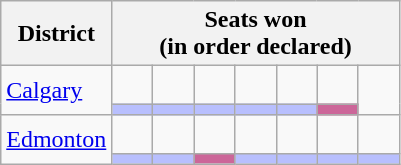<table class="wikitable">
<tr>
<th>District</th>
<th colspan=7>Seats won<br>(in order declared)</th>
</tr>
<tr>
<td rowspan="2"><a href='#'>Calgary</a></td>
<td width=20 > </td>
<td width=20 > </td>
<td width=20 > </td>
<td width=20 > </td>
<td width=20 > </td>
<td width=20 > </td>
<td width=20 rowspan="2" > </td>
</tr>
<tr>
<th scope="col" style="background-color:#B8BFFE;"></th>
<th scope="col" style="background-color:#B8BFFE;"></th>
<th scope="col" style="background-color:#B8BFFE;"></th>
<th scope="col" style="background-color:#B8BFFE;"></th>
<th scope="col" style="background-color:#B8BFFE;"></th>
<th scope="col" style="background-color:#CC6699;"></th>
</tr>
<tr>
<td rowspan="2"><a href='#'>Edmonton</a></td>
<td> </td>
<td> </td>
<td> </td>
<td> </td>
<td> </td>
<td> </td>
<td> </td>
</tr>
<tr>
<th scope="col" style="background-color:#B8BFFE;"></th>
<th scope="col" style="background-color:#B8BFFE;"></th>
<th scope="col" style="background-color:#CC6699;"></th>
<th scope="col" style="background-color:#B8BFFE;"></th>
<th scope="col" style="background-color:#B8BFFE;"></th>
<th scope="col" style="background-color:#B8BFFE;"></th>
<th scope="col" style="background-color:#B8BFFE;"></th>
</tr>
</table>
